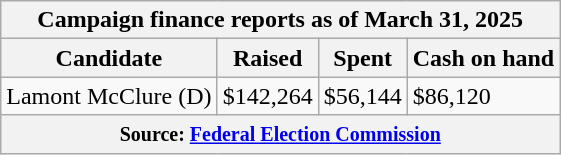<table class="wikitable sortable">
<tr>
<th colspan=4>Campaign finance reports as of March 31, 2025</th>
</tr>
<tr style="text-align:center;">
<th>Candidate</th>
<th>Raised</th>
<th>Spent</th>
<th>Cash on hand</th>
</tr>
<tr>
<td>Lamont McClure (D)</td>
<td>$142,264</td>
<td>$56,144</td>
<td>$86,120</td>
</tr>
<tr>
<th colspan="4"><small>Source: <a href='#'>Federal Election Commission</a></small></th>
</tr>
</table>
